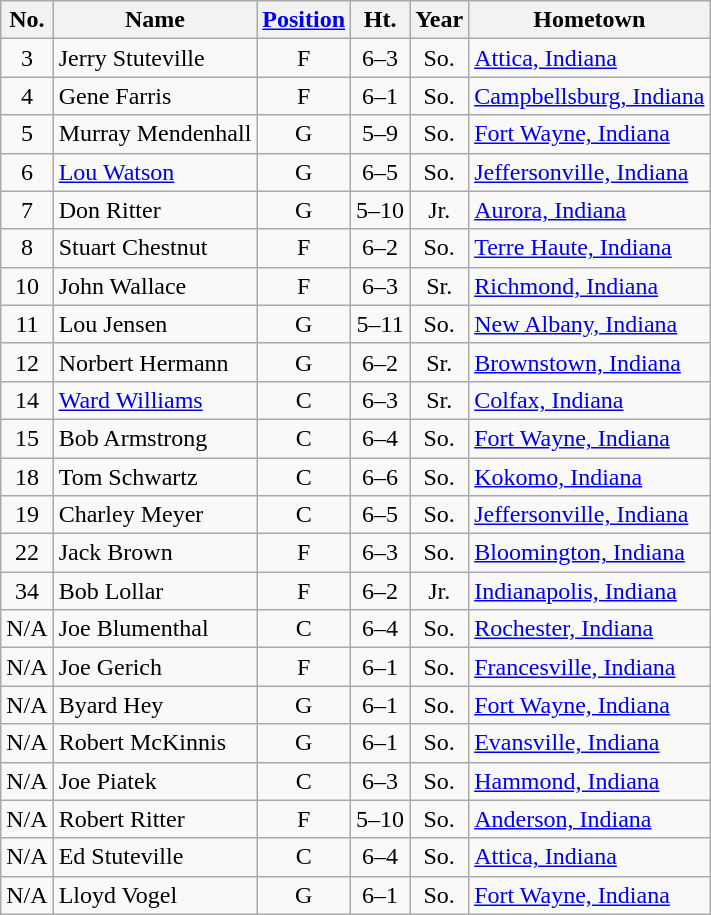<table class="wikitable" style="text-align:center">
<tr>
<th>No.</th>
<th>Name</th>
<th><a href='#'>Position</a></th>
<th>Ht.</th>
<th>Year</th>
<th>Hometown</th>
</tr>
<tr>
<td>3</td>
<td style="text-align:left">Jerry Stuteville</td>
<td>F</td>
<td>6–3</td>
<td>So.</td>
<td style="text-align:left"><a href='#'>Attica, Indiana</a></td>
</tr>
<tr>
<td>4</td>
<td style="text-align:left">Gene Farris</td>
<td>F</td>
<td>6–1</td>
<td>So.</td>
<td style="text-align:left"><a href='#'>Campbellsburg, Indiana</a></td>
</tr>
<tr>
<td>5</td>
<td style="text-align:left">Murray Mendenhall</td>
<td>G</td>
<td>5–9</td>
<td>So.</td>
<td style="text-align:left"><a href='#'>Fort Wayne, Indiana</a></td>
</tr>
<tr>
<td>6</td>
<td style="text-align:left"><a href='#'>Lou Watson</a></td>
<td>G</td>
<td>6–5</td>
<td>So.</td>
<td style="text-align:left"><a href='#'>Jeffersonville, Indiana</a></td>
</tr>
<tr>
<td>7</td>
<td style="text-align:left">Don Ritter</td>
<td>G</td>
<td>5–10</td>
<td>Jr.</td>
<td style="text-align:left"><a href='#'>Aurora, Indiana</a></td>
</tr>
<tr>
<td>8</td>
<td style="text-align:left">Stuart Chestnut</td>
<td>F</td>
<td>6–2</td>
<td>So.</td>
<td style="text-align:left"><a href='#'>Terre Haute, Indiana</a></td>
</tr>
<tr>
<td>10</td>
<td style="text-align:left">John Wallace</td>
<td>F</td>
<td>6–3</td>
<td>Sr.</td>
<td style="text-align:left"><a href='#'>Richmond, Indiana</a></td>
</tr>
<tr>
<td>11</td>
<td style="text-align:left">Lou Jensen</td>
<td>G</td>
<td>5–11</td>
<td>So.</td>
<td style="text-align:left"><a href='#'>New Albany, Indiana</a></td>
</tr>
<tr>
<td>12</td>
<td style="text-align:left">Norbert Hermann</td>
<td>G</td>
<td>6–2</td>
<td>Sr.</td>
<td style="text-align:left"><a href='#'>Brownstown, Indiana</a></td>
</tr>
<tr>
<td>14</td>
<td style="text-align:left"><a href='#'>Ward Williams</a></td>
<td>C</td>
<td>6–3</td>
<td>Sr.</td>
<td style="text-align:left"><a href='#'>Colfax, Indiana</a></td>
</tr>
<tr>
<td>15</td>
<td style="text-align:left">Bob Armstrong</td>
<td>C</td>
<td>6–4</td>
<td>So.</td>
<td style="text-align:left"><a href='#'>Fort Wayne, Indiana</a></td>
</tr>
<tr>
<td>18</td>
<td style="text-align:left">Tom Schwartz</td>
<td>C</td>
<td>6–6</td>
<td>So.</td>
<td style="text-align:left"><a href='#'>Kokomo, Indiana</a></td>
</tr>
<tr>
<td>19</td>
<td style="text-align:left">Charley Meyer</td>
<td>C</td>
<td>6–5</td>
<td>So.</td>
<td style="text-align:left"><a href='#'>Jeffersonville, Indiana</a></td>
</tr>
<tr>
<td>22</td>
<td style="text-align:left">Jack Brown</td>
<td>F</td>
<td>6–3</td>
<td>So.</td>
<td style="text-align:left"><a href='#'>Bloomington, Indiana</a></td>
</tr>
<tr>
<td>34</td>
<td style="text-align:left">Bob Lollar</td>
<td>F</td>
<td>6–2</td>
<td>Jr.</td>
<td style="text-align:left"><a href='#'>Indianapolis, Indiana</a></td>
</tr>
<tr>
<td>N/A</td>
<td style="text-align:left">Joe Blumenthal</td>
<td>C</td>
<td>6–4</td>
<td>So.</td>
<td style="text-align:left"><a href='#'>Rochester, Indiana</a></td>
</tr>
<tr>
<td>N/A</td>
<td style="text-align:left">Joe Gerich</td>
<td>F</td>
<td>6–1</td>
<td>So.</td>
<td style="text-align:left"><a href='#'>Francesville, Indiana</a></td>
</tr>
<tr>
<td>N/A</td>
<td style="text-align:left">Byard Hey</td>
<td>G</td>
<td>6–1</td>
<td>So.</td>
<td style="text-align:left"><a href='#'>Fort Wayne, Indiana</a></td>
</tr>
<tr>
<td>N/A</td>
<td style="text-align:left">Robert McKinnis</td>
<td>G</td>
<td>6–1</td>
<td>So.</td>
<td style="text-align:left"><a href='#'>Evansville, Indiana</a></td>
</tr>
<tr>
<td>N/A</td>
<td style="text-align:left">Joe Piatek</td>
<td>C</td>
<td>6–3</td>
<td>So.</td>
<td style="text-align:left"><a href='#'>Hammond, Indiana</a></td>
</tr>
<tr>
<td>N/A</td>
<td style="text-align:left">Robert Ritter</td>
<td>F</td>
<td>5–10</td>
<td>So.</td>
<td style="text-align:left"><a href='#'>Anderson, Indiana</a></td>
</tr>
<tr>
<td>N/A</td>
<td style="text-align:left">Ed Stuteville</td>
<td>C</td>
<td>6–4</td>
<td>So.</td>
<td style="text-align:left"><a href='#'>Attica, Indiana</a></td>
</tr>
<tr>
<td>N/A</td>
<td style="text-align:left">Lloyd Vogel</td>
<td>G</td>
<td>6–1</td>
<td>So.</td>
<td style="text-align:left"><a href='#'>Fort Wayne, Indiana</a></td>
</tr>
</table>
